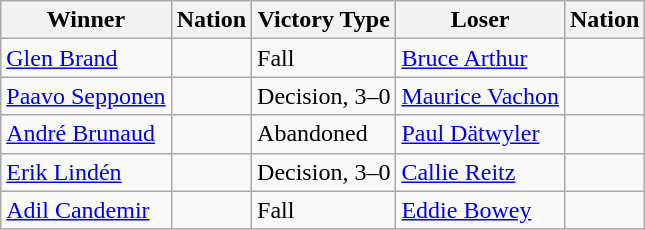<table class="wikitable sortable" style="text-align:left;">
<tr>
<th>Winner</th>
<th>Nation</th>
<th>Victory Type</th>
<th>Loser</th>
<th>Nation</th>
</tr>
<tr>
<td><a href='#'>Glen Brand</a></td>
<td></td>
<td>Fall</td>
<td><a href='#'>Bruce Arthur</a></td>
<td></td>
</tr>
<tr>
<td><a href='#'>Paavo Sepponen</a></td>
<td></td>
<td>Decision, 3–0</td>
<td><a href='#'>Maurice Vachon</a></td>
<td></td>
</tr>
<tr>
<td><a href='#'>André Brunaud</a></td>
<td></td>
<td>Abandoned</td>
<td><a href='#'>Paul Dätwyler</a></td>
<td></td>
</tr>
<tr>
<td><a href='#'>Erik Lindén</a></td>
<td></td>
<td>Decision, 3–0</td>
<td><a href='#'>Callie Reitz</a></td>
<td></td>
</tr>
<tr>
<td><a href='#'>Adil Candemir</a></td>
<td></td>
<td>Fall</td>
<td><a href='#'>Eddie Bowey</a></td>
<td></td>
</tr>
</table>
